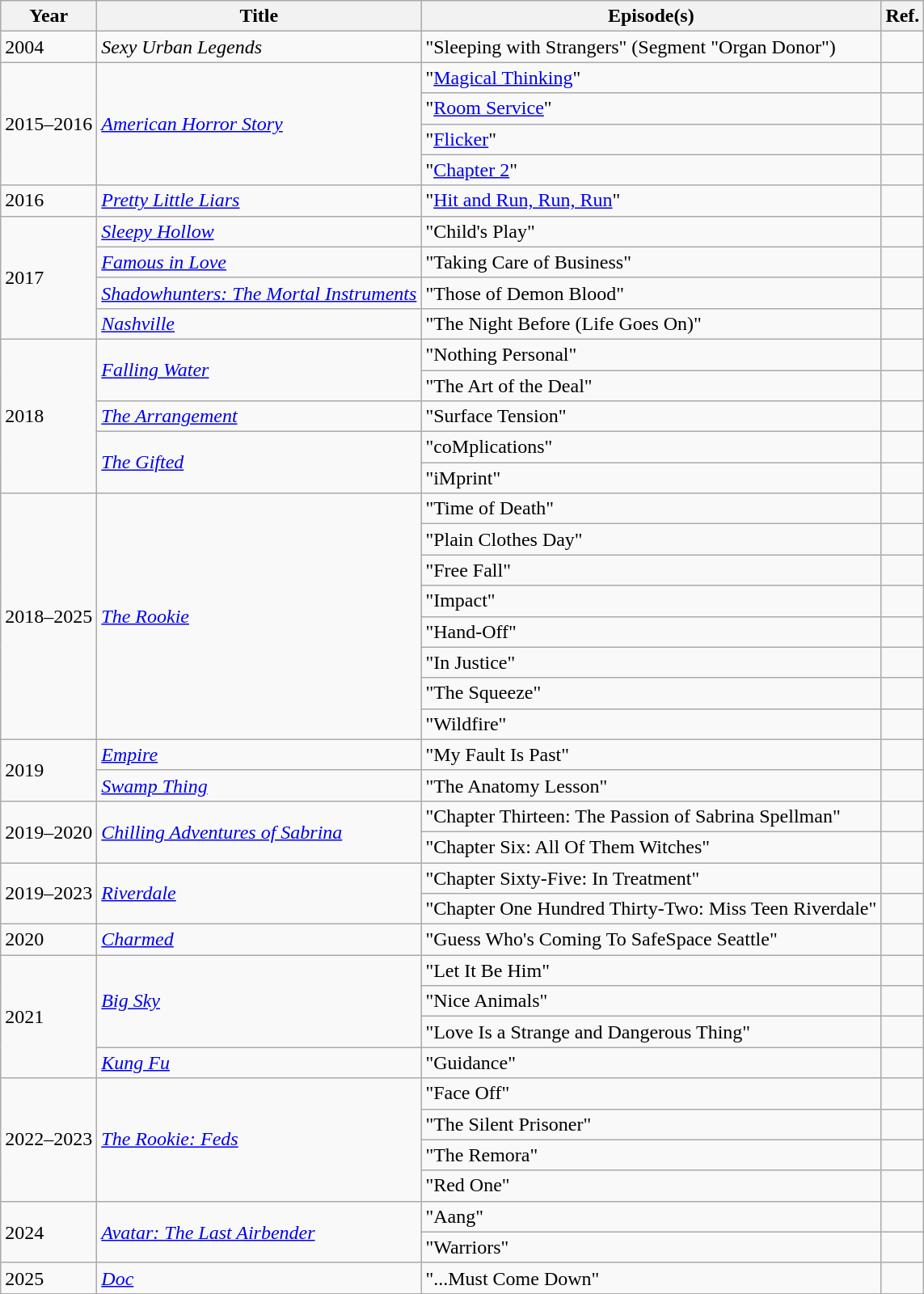<table class="wikitable">
<tr>
<th>Year</th>
<th>Title</th>
<th>Episode(s)</th>
<th>Ref.</th>
</tr>
<tr>
<td>2004</td>
<td><em>Sexy Urban Legends</em></td>
<td>"Sleeping with Strangers" (Segment "Organ Donor")</td>
<td></td>
</tr>
<tr>
<td rowspan=4>2015–2016</td>
<td rowspan=4><em><a href='#'>American Horror Story</a></em></td>
<td>"<a href='#'>Magical Thinking</a>"</td>
<td></td>
</tr>
<tr>
<td>"<a href='#'>Room Service</a>"</td>
<td></td>
</tr>
<tr>
<td>"<a href='#'>Flicker</a>"</td>
<td></td>
</tr>
<tr>
<td>"<a href='#'>Chapter 2</a>"</td>
<td></td>
</tr>
<tr>
<td>2016</td>
<td><em><a href='#'>Pretty Little Liars</a></em></td>
<td>"<a href='#'>Hit and Run, Run, Run</a>"</td>
<td></td>
</tr>
<tr>
<td rowspan=4>2017</td>
<td><em><a href='#'>Sleepy Hollow</a></em></td>
<td>"Child's Play"</td>
<td></td>
</tr>
<tr>
<td><em><a href='#'>Famous in Love</a></em></td>
<td>"Taking Care of Business"</td>
<td></td>
</tr>
<tr>
<td><em><a href='#'>Shadowhunters: The Mortal Instruments</a></em></td>
<td>"Those of Demon Blood"</td>
<td></td>
</tr>
<tr>
<td><em><a href='#'>Nashville</a></em></td>
<td>"The Night Before (Life Goes On)"</td>
<td></td>
</tr>
<tr>
<td rowspan=5>2018</td>
<td rowspan=2><em><a href='#'>Falling Water</a></em></td>
<td>"Nothing Personal"</td>
<td></td>
</tr>
<tr>
<td>"The Art of the Deal"</td>
<td></td>
</tr>
<tr>
<td><em><a href='#'>The Arrangement</a></em></td>
<td>"Surface Tension"</td>
<td></td>
</tr>
<tr>
<td rowspan=2><em><a href='#'>The Gifted</a></em></td>
<td>"coMplications"</td>
<td></td>
</tr>
<tr>
<td>"iMprint"</td>
<td></td>
</tr>
<tr>
<td rowspan=8>2018–2025</td>
<td rowspan=8><em><a href='#'>The Rookie</a></em></td>
<td>"Time of Death"</td>
<td></td>
</tr>
<tr>
<td>"Plain Clothes Day"</td>
<td></td>
</tr>
<tr>
<td>"Free Fall"</td>
<td></td>
</tr>
<tr>
<td>"Impact"</td>
<td></td>
</tr>
<tr>
<td>"Hand-Off"</td>
<td></td>
</tr>
<tr>
<td>"In Justice"</td>
<td></td>
</tr>
<tr>
<td>"The Squeeze"</td>
<td></td>
</tr>
<tr>
<td>"Wildfire"</td>
<td></td>
</tr>
<tr>
<td rowspan=2>2019</td>
<td><em><a href='#'>Empire</a></em></td>
<td>"My Fault Is Past"</td>
<td></td>
</tr>
<tr>
<td><em><a href='#'>Swamp Thing</a></em></td>
<td>"The Anatomy Lesson"</td>
<td></td>
</tr>
<tr>
<td rowspan=2>2019–2020</td>
<td rowspan=2><em><a href='#'>Chilling Adventures of Sabrina</a></em></td>
<td>"Chapter Thirteen: The Passion of Sabrina Spellman"</td>
<td></td>
</tr>
<tr>
<td>"Chapter Six: All Of Them Witches"</td>
<td></td>
</tr>
<tr>
<td rowspan=2>2019–2023</td>
<td rowspan=2><em><a href='#'>Riverdale</a></em></td>
<td>"Chapter Sixty-Five: In Treatment"</td>
<td></td>
</tr>
<tr>
<td>"Chapter One Hundred Thirty-Two: Miss Teen Riverdale"</td>
<td></td>
</tr>
<tr>
<td>2020</td>
<td><em><a href='#'>Charmed</a></em></td>
<td>"Guess Who's Coming To SafeSpace Seattle"</td>
<td></td>
</tr>
<tr>
<td rowspan=4>2021</td>
<td rowspan=3><em><a href='#'>Big Sky</a></em></td>
<td>"Let It Be Him"</td>
<td></td>
</tr>
<tr>
<td>"Nice Animals"</td>
<td></td>
</tr>
<tr>
<td>"Love Is a Strange and Dangerous Thing"</td>
<td></td>
</tr>
<tr>
<td><em><a href='#'>Kung Fu</a></em></td>
<td>"Guidance"</td>
<td></td>
</tr>
<tr>
<td rowspan=4>2022–2023</td>
<td rowspan=4><em><a href='#'>The Rookie: Feds</a></em></td>
<td>"Face Off"</td>
<td></td>
</tr>
<tr>
<td>"The Silent Prisoner"</td>
<td></td>
</tr>
<tr>
<td>"The Remora"</td>
<td></td>
</tr>
<tr>
<td>"Red One"</td>
<td></td>
</tr>
<tr>
<td rowspan=2>2024</td>
<td rowspan=2><em><a href='#'>Avatar: The Last Airbender</a></em></td>
<td>"Aang"</td>
<td></td>
</tr>
<tr>
<td>"Warriors"</td>
<td></td>
</tr>
<tr>
<td>2025</td>
<td><em><a href='#'>Doc</a></em></td>
<td rowspan="1">"...Must Come Down"</td>
<td></td>
</tr>
</table>
